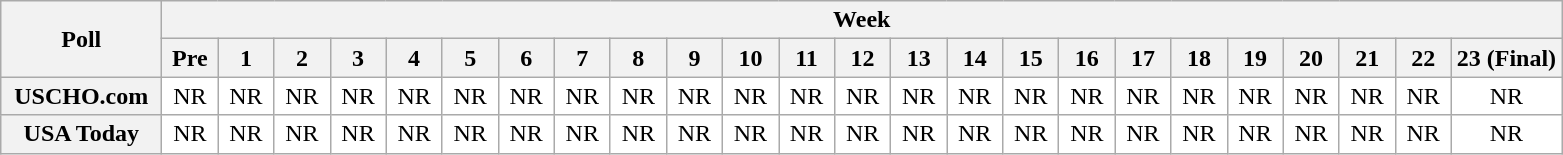<table class="wikitable" style="white-space:nowrap;">
<tr>
<th scope="col" width="100" rowspan="2">Poll</th>
<th colspan="24">Week</th>
</tr>
<tr>
<th scope="col" width="30">Pre</th>
<th scope="col" width="30">1</th>
<th scope="col" width="30">2</th>
<th scope="col" width="30">3</th>
<th scope="col" width="30">4</th>
<th scope="col" width="30">5</th>
<th scope="col" width="30">6</th>
<th scope="col" width="30">7</th>
<th scope="col" width="30">8</th>
<th scope="col" width="30">9</th>
<th scope="col" width="30">10</th>
<th scope="col" width="30">11</th>
<th scope="col" width="30">12</th>
<th scope="col" width="30">13</th>
<th scope="col" width="30">14</th>
<th scope="col" width="30">15</th>
<th scope="col" width="30">16</th>
<th scope="col" width="30">17</th>
<th scope="col" width="30">18</th>
<th scope="col" width="30">19</th>
<th scope="col" width="30">20</th>
<th scope="col" width="30">21</th>
<th scope="col" width="30">22</th>
<th scope="col" width="30">23 (Final)</th>
</tr>
<tr style="text-align:center;">
<th>USCHO.com</th>
<td bgcolor=FFFFFF>NR</td>
<td bgcolor=FFFFFF>NR</td>
<td bgcolor=FFFFFF>NR</td>
<td bgcolor=FFFFFF>NR</td>
<td bgcolor=FFFFFF>NR</td>
<td bgcolor=FFFFFF>NR</td>
<td bgcolor=FFFFFF>NR</td>
<td bgcolor=FFFFFF>NR</td>
<td bgcolor=FFFFFF>NR</td>
<td bgcolor=FFFFFF>NR</td>
<td bgcolor=FFFFFF>NR</td>
<td bgcolor=FFFFFF>NR</td>
<td bgcolor=FFFFFF>NR</td>
<td bgcolor=FFFFFF>NR</td>
<td bgcolor=FFFFFF>NR</td>
<td bgcolor=FFFFFF>NR</td>
<td bgcolor=FFFFFF>NR</td>
<td bgcolor=FFFFFF>NR</td>
<td bgcolor=FFFFFF>NR</td>
<td bgcolor=FFFFFF>NR</td>
<td bgcolor=FFFFFF>NR</td>
<td bgcolor=FFFFFF>NR</td>
<td bgcolor=FFFFFF>NR</td>
<td bgcolor=FFFFFF>NR</td>
</tr>
<tr style="text-align:center;">
<th>USA Today</th>
<td bgcolor=FFFFFF>NR</td>
<td bgcolor=FFFFFF>NR</td>
<td bgcolor=FFFFFF>NR</td>
<td bgcolor=FFFFFF>NR</td>
<td bgcolor=FFFFFF>NR</td>
<td bgcolor=FFFFFF>NR</td>
<td bgcolor=FFFFFF>NR</td>
<td bgcolor=FFFFFF>NR</td>
<td bgcolor=FFFFFF>NR</td>
<td bgcolor=FFFFFF>NR</td>
<td bgcolor=FFFFFF>NR</td>
<td bgcolor=FFFFFF>NR</td>
<td bgcolor=FFFFFF>NR</td>
<td bgcolor=FFFFFF>NR</td>
<td bgcolor=FFFFFF>NR</td>
<td bgcolor=FFFFFF>NR</td>
<td bgcolor=FFFFFF>NR</td>
<td bgcolor=FFFFFF>NR</td>
<td bgcolor=FFFFFF>NR</td>
<td bgcolor=FFFFFF>NR</td>
<td bgcolor=FFFFFF>NR</td>
<td bgcolor=FFFFFF>NR</td>
<td bgcolor=FFFFFF>NR</td>
<td bgcolor=FFFFFF>NR</td>
</tr>
</table>
